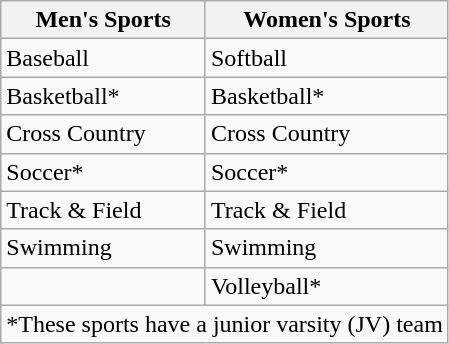<table class="wikitable">
<tr>
<th>Men's Sports</th>
<th>Women's Sports</th>
</tr>
<tr>
<td>Baseball</td>
<td>Softball</td>
</tr>
<tr>
<td>Basketball*</td>
<td>Basketball*</td>
</tr>
<tr>
<td>Cross Country</td>
<td>Cross Country</td>
</tr>
<tr>
<td>Soccer*</td>
<td>Soccer*</td>
</tr>
<tr>
<td>Track & Field</td>
<td>Track & Field</td>
</tr>
<tr>
<td>Swimming</td>
<td>Swimming</td>
</tr>
<tr>
<td></td>
<td>Volleyball*</td>
</tr>
<tr>
<td colspan="2">*These sports have a junior varsity (JV) team</td>
</tr>
</table>
